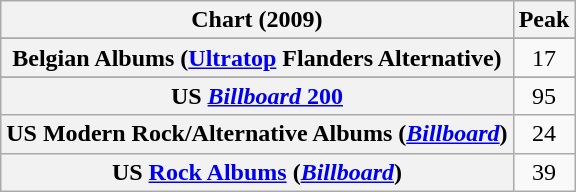<table class="wikitable sortable plainrowheaders">
<tr>
<th scope="col">Chart (2009)</th>
<th scope="col">Peak</th>
</tr>
<tr>
</tr>
<tr>
</tr>
<tr>
<th scope="row">Belgian Albums (<a href='#'>Ultratop</a> Flanders Alternative)</th>
<td align=center>17</td>
</tr>
<tr>
</tr>
<tr>
</tr>
<tr>
</tr>
<tr>
</tr>
<tr>
</tr>
<tr>
</tr>
<tr>
<th scope="row">US <a href='#'><em>Billboard</em> 200</a></th>
<td align=center>95</td>
</tr>
<tr>
<th scope="row">US Modern Rock/Alternative Albums  (<em><a href='#'>Billboard</a></em>)</th>
<td align=center>24</td>
</tr>
<tr>
<th scope="row">US <a href='#'>Rock Albums</a> (<em><a href='#'>Billboard</a></em>)</th>
<td align=center>39</td>
</tr>
</table>
